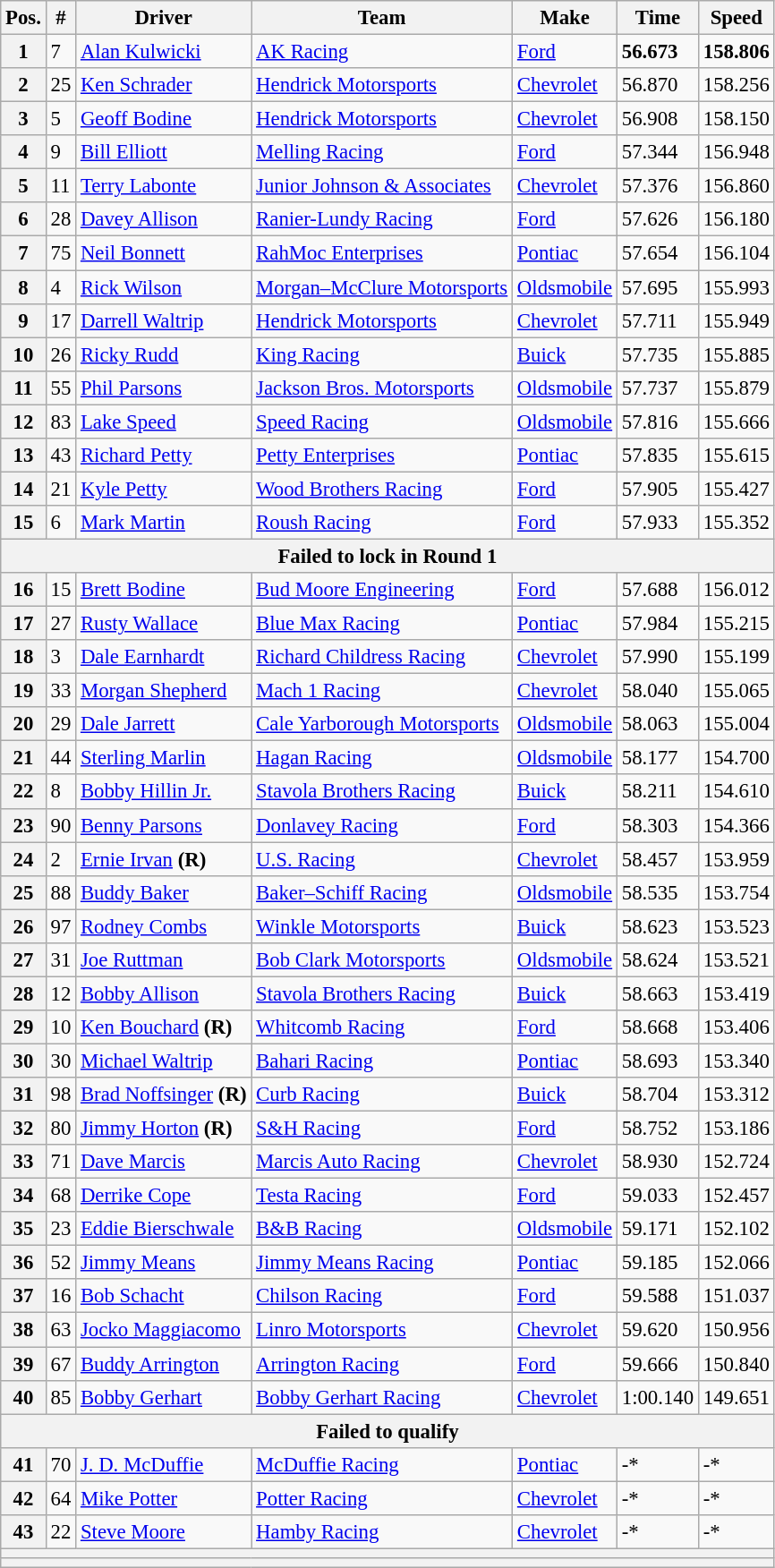<table class="wikitable" style="font-size:95%">
<tr>
<th>Pos.</th>
<th>#</th>
<th>Driver</th>
<th>Team</th>
<th>Make</th>
<th>Time</th>
<th>Speed</th>
</tr>
<tr>
<th>1</th>
<td>7</td>
<td><a href='#'>Alan Kulwicki</a></td>
<td><a href='#'>AK Racing</a></td>
<td><a href='#'>Ford</a></td>
<td><strong>56.673</strong></td>
<td><strong>158.806</strong></td>
</tr>
<tr>
<th>2</th>
<td>25</td>
<td><a href='#'>Ken Schrader</a></td>
<td><a href='#'>Hendrick Motorsports</a></td>
<td><a href='#'>Chevrolet</a></td>
<td>56.870</td>
<td>158.256</td>
</tr>
<tr>
<th>3</th>
<td>5</td>
<td><a href='#'>Geoff Bodine</a></td>
<td><a href='#'>Hendrick Motorsports</a></td>
<td><a href='#'>Chevrolet</a></td>
<td>56.908</td>
<td>158.150</td>
</tr>
<tr>
<th>4</th>
<td>9</td>
<td><a href='#'>Bill Elliott</a></td>
<td><a href='#'>Melling Racing</a></td>
<td><a href='#'>Ford</a></td>
<td>57.344</td>
<td>156.948</td>
</tr>
<tr>
<th>5</th>
<td>11</td>
<td><a href='#'>Terry Labonte</a></td>
<td><a href='#'>Junior Johnson & Associates</a></td>
<td><a href='#'>Chevrolet</a></td>
<td>57.376</td>
<td>156.860</td>
</tr>
<tr>
<th>6</th>
<td>28</td>
<td><a href='#'>Davey Allison</a></td>
<td><a href='#'>Ranier-Lundy Racing</a></td>
<td><a href='#'>Ford</a></td>
<td>57.626</td>
<td>156.180</td>
</tr>
<tr>
<th>7</th>
<td>75</td>
<td><a href='#'>Neil Bonnett</a></td>
<td><a href='#'>RahMoc Enterprises</a></td>
<td><a href='#'>Pontiac</a></td>
<td>57.654</td>
<td>156.104</td>
</tr>
<tr>
<th>8</th>
<td>4</td>
<td><a href='#'>Rick Wilson</a></td>
<td><a href='#'>Morgan–McClure Motorsports</a></td>
<td><a href='#'>Oldsmobile</a></td>
<td>57.695</td>
<td>155.993</td>
</tr>
<tr>
<th>9</th>
<td>17</td>
<td><a href='#'>Darrell Waltrip</a></td>
<td><a href='#'>Hendrick Motorsports</a></td>
<td><a href='#'>Chevrolet</a></td>
<td>57.711</td>
<td>155.949</td>
</tr>
<tr>
<th>10</th>
<td>26</td>
<td><a href='#'>Ricky Rudd</a></td>
<td><a href='#'>King Racing</a></td>
<td><a href='#'>Buick</a></td>
<td>57.735</td>
<td>155.885</td>
</tr>
<tr>
<th>11</th>
<td>55</td>
<td><a href='#'>Phil Parsons</a></td>
<td><a href='#'>Jackson Bros. Motorsports</a></td>
<td><a href='#'>Oldsmobile</a></td>
<td>57.737</td>
<td>155.879</td>
</tr>
<tr>
<th>12</th>
<td>83</td>
<td><a href='#'>Lake Speed</a></td>
<td><a href='#'>Speed Racing</a></td>
<td><a href='#'>Oldsmobile</a></td>
<td>57.816</td>
<td>155.666</td>
</tr>
<tr>
<th>13</th>
<td>43</td>
<td><a href='#'>Richard Petty</a></td>
<td><a href='#'>Petty Enterprises</a></td>
<td><a href='#'>Pontiac</a></td>
<td>57.835</td>
<td>155.615</td>
</tr>
<tr>
<th>14</th>
<td>21</td>
<td><a href='#'>Kyle Petty</a></td>
<td><a href='#'>Wood Brothers Racing</a></td>
<td><a href='#'>Ford</a></td>
<td>57.905</td>
<td>155.427</td>
</tr>
<tr>
<th>15</th>
<td>6</td>
<td><a href='#'>Mark Martin</a></td>
<td><a href='#'>Roush Racing</a></td>
<td><a href='#'>Ford</a></td>
<td>57.933</td>
<td>155.352</td>
</tr>
<tr>
<th colspan="7">Failed to lock in Round 1</th>
</tr>
<tr>
<th>16</th>
<td>15</td>
<td><a href='#'>Brett Bodine</a></td>
<td><a href='#'>Bud Moore Engineering</a></td>
<td><a href='#'>Ford</a></td>
<td>57.688</td>
<td>156.012</td>
</tr>
<tr>
<th>17</th>
<td>27</td>
<td><a href='#'>Rusty Wallace</a></td>
<td><a href='#'>Blue Max Racing</a></td>
<td><a href='#'>Pontiac</a></td>
<td>57.984</td>
<td>155.215</td>
</tr>
<tr>
<th>18</th>
<td>3</td>
<td><a href='#'>Dale Earnhardt</a></td>
<td><a href='#'>Richard Childress Racing</a></td>
<td><a href='#'>Chevrolet</a></td>
<td>57.990</td>
<td>155.199</td>
</tr>
<tr>
<th>19</th>
<td>33</td>
<td><a href='#'>Morgan Shepherd</a></td>
<td><a href='#'>Mach 1 Racing</a></td>
<td><a href='#'>Chevrolet</a></td>
<td>58.040</td>
<td>155.065</td>
</tr>
<tr>
<th>20</th>
<td>29</td>
<td><a href='#'>Dale Jarrett</a></td>
<td><a href='#'>Cale Yarborough Motorsports</a></td>
<td><a href='#'>Oldsmobile</a></td>
<td>58.063</td>
<td>155.004</td>
</tr>
<tr>
<th>21</th>
<td>44</td>
<td><a href='#'>Sterling Marlin</a></td>
<td><a href='#'>Hagan Racing</a></td>
<td><a href='#'>Oldsmobile</a></td>
<td>58.177</td>
<td>154.700</td>
</tr>
<tr>
<th>22</th>
<td>8</td>
<td><a href='#'>Bobby Hillin Jr.</a></td>
<td><a href='#'>Stavola Brothers Racing</a></td>
<td><a href='#'>Buick</a></td>
<td>58.211</td>
<td>154.610</td>
</tr>
<tr>
<th>23</th>
<td>90</td>
<td><a href='#'>Benny Parsons</a></td>
<td><a href='#'>Donlavey Racing</a></td>
<td><a href='#'>Ford</a></td>
<td>58.303</td>
<td>154.366</td>
</tr>
<tr>
<th>24</th>
<td>2</td>
<td><a href='#'>Ernie Irvan</a> <strong>(R)</strong></td>
<td><a href='#'>U.S. Racing</a></td>
<td><a href='#'>Chevrolet</a></td>
<td>58.457</td>
<td>153.959</td>
</tr>
<tr>
<th>25</th>
<td>88</td>
<td><a href='#'>Buddy Baker</a></td>
<td><a href='#'>Baker–Schiff Racing</a></td>
<td><a href='#'>Oldsmobile</a></td>
<td>58.535</td>
<td>153.754</td>
</tr>
<tr>
<th>26</th>
<td>97</td>
<td><a href='#'>Rodney Combs</a></td>
<td><a href='#'>Winkle Motorsports</a></td>
<td><a href='#'>Buick</a></td>
<td>58.623</td>
<td>153.523</td>
</tr>
<tr>
<th>27</th>
<td>31</td>
<td><a href='#'>Joe Ruttman</a></td>
<td><a href='#'>Bob Clark Motorsports</a></td>
<td><a href='#'>Oldsmobile</a></td>
<td>58.624</td>
<td>153.521</td>
</tr>
<tr>
<th>28</th>
<td>12</td>
<td><a href='#'>Bobby Allison</a></td>
<td><a href='#'>Stavola Brothers Racing</a></td>
<td><a href='#'>Buick</a></td>
<td>58.663</td>
<td>153.419</td>
</tr>
<tr>
<th>29</th>
<td>10</td>
<td><a href='#'>Ken Bouchard</a> <strong>(R)</strong></td>
<td><a href='#'>Whitcomb Racing</a></td>
<td><a href='#'>Ford</a></td>
<td>58.668</td>
<td>153.406</td>
</tr>
<tr>
<th>30</th>
<td>30</td>
<td><a href='#'>Michael Waltrip</a></td>
<td><a href='#'>Bahari Racing</a></td>
<td><a href='#'>Pontiac</a></td>
<td>58.693</td>
<td>153.340</td>
</tr>
<tr>
<th>31</th>
<td>98</td>
<td><a href='#'>Brad Noffsinger</a> <strong>(R)</strong></td>
<td><a href='#'>Curb Racing</a></td>
<td><a href='#'>Buick</a></td>
<td>58.704</td>
<td>153.312</td>
</tr>
<tr>
<th>32</th>
<td>80</td>
<td><a href='#'>Jimmy Horton</a> <strong>(R)</strong></td>
<td><a href='#'>S&H Racing</a></td>
<td><a href='#'>Ford</a></td>
<td>58.752</td>
<td>153.186</td>
</tr>
<tr>
<th>33</th>
<td>71</td>
<td><a href='#'>Dave Marcis</a></td>
<td><a href='#'>Marcis Auto Racing</a></td>
<td><a href='#'>Chevrolet</a></td>
<td>58.930</td>
<td>152.724</td>
</tr>
<tr>
<th>34</th>
<td>68</td>
<td><a href='#'>Derrike Cope</a></td>
<td><a href='#'>Testa Racing</a></td>
<td><a href='#'>Ford</a></td>
<td>59.033</td>
<td>152.457</td>
</tr>
<tr>
<th>35</th>
<td>23</td>
<td><a href='#'>Eddie Bierschwale</a></td>
<td><a href='#'>B&B Racing</a></td>
<td><a href='#'>Oldsmobile</a></td>
<td>59.171</td>
<td>152.102</td>
</tr>
<tr>
<th>36</th>
<td>52</td>
<td><a href='#'>Jimmy Means</a></td>
<td><a href='#'>Jimmy Means Racing</a></td>
<td><a href='#'>Pontiac</a></td>
<td>59.185</td>
<td>152.066</td>
</tr>
<tr>
<th>37</th>
<td>16</td>
<td><a href='#'>Bob Schacht</a></td>
<td><a href='#'>Chilson Racing</a></td>
<td><a href='#'>Ford</a></td>
<td>59.588</td>
<td>151.037</td>
</tr>
<tr>
<th>38</th>
<td>63</td>
<td><a href='#'>Jocko Maggiacomo</a></td>
<td><a href='#'>Linro Motorsports</a></td>
<td><a href='#'>Chevrolet</a></td>
<td>59.620</td>
<td>150.956</td>
</tr>
<tr>
<th>39</th>
<td>67</td>
<td><a href='#'>Buddy Arrington</a></td>
<td><a href='#'>Arrington Racing</a></td>
<td><a href='#'>Ford</a></td>
<td>59.666</td>
<td>150.840</td>
</tr>
<tr>
<th>40</th>
<td>85</td>
<td><a href='#'>Bobby Gerhart</a></td>
<td><a href='#'>Bobby Gerhart Racing</a></td>
<td><a href='#'>Chevrolet</a></td>
<td>1:00.140</td>
<td>149.651</td>
</tr>
<tr>
<th colspan="7">Failed to qualify</th>
</tr>
<tr>
<th>41</th>
<td>70</td>
<td><a href='#'>J. D. McDuffie</a></td>
<td><a href='#'>McDuffie Racing</a></td>
<td><a href='#'>Pontiac</a></td>
<td>-*</td>
<td>-*</td>
</tr>
<tr>
<th>42</th>
<td>64</td>
<td><a href='#'>Mike Potter</a></td>
<td><a href='#'>Potter Racing</a></td>
<td><a href='#'>Chevrolet</a></td>
<td>-*</td>
<td>-*</td>
</tr>
<tr>
<th>43</th>
<td>22</td>
<td><a href='#'>Steve Moore</a></td>
<td><a href='#'>Hamby Racing</a></td>
<td><a href='#'>Chevrolet</a></td>
<td>-*</td>
<td>-*</td>
</tr>
<tr>
<th colspan="7"></th>
</tr>
<tr>
<th colspan="7"></th>
</tr>
</table>
